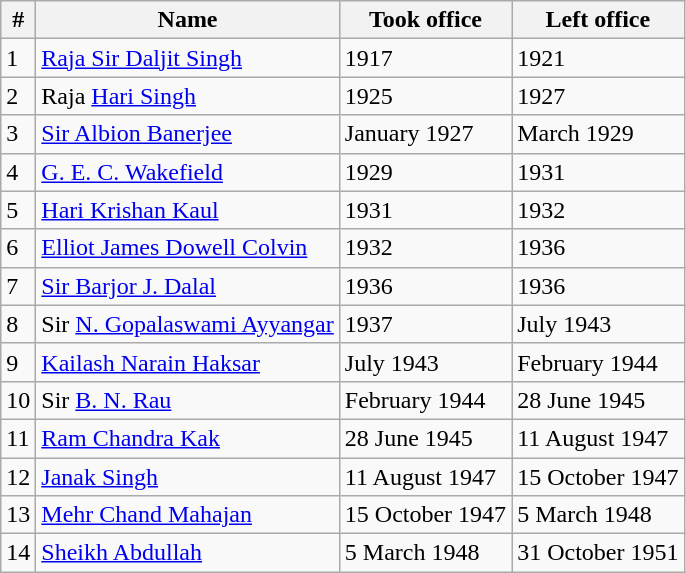<table class="wikitable">
<tr>
<th>#</th>
<th>Name</th>
<th>Took office</th>
<th>Left office</th>
</tr>
<tr>
<td>1</td>
<td><a href='#'>Raja Sir Daljit Singh</a></td>
<td>1917</td>
<td>1921</td>
</tr>
<tr>
<td>2</td>
<td>Raja <a href='#'>Hari Singh</a></td>
<td>1925</td>
<td>1927</td>
</tr>
<tr>
<td>3</td>
<td><a href='#'>Sir Albion Banerjee</a></td>
<td>January 1927</td>
<td>March 1929</td>
</tr>
<tr>
<td>4</td>
<td><a href='#'>G. E. C. Wakefield</a></td>
<td>1929</td>
<td>1931</td>
</tr>
<tr>
<td>5</td>
<td><a href='#'>Hari Krishan Kaul</a></td>
<td>1931</td>
<td>1932</td>
</tr>
<tr>
<td>6</td>
<td><a href='#'>Elliot James Dowell Colvin</a></td>
<td>1932</td>
<td>1936</td>
</tr>
<tr>
<td>7</td>
<td><a href='#'>Sir Barjor J. Dalal</a></td>
<td>1936</td>
<td>1936</td>
</tr>
<tr>
<td>8</td>
<td>Sir <a href='#'>N. Gopalaswami Ayyangar</a></td>
<td>1937</td>
<td>July 1943</td>
</tr>
<tr>
<td>9</td>
<td><a href='#'>Kailash Narain Haksar</a></td>
<td>July 1943</td>
<td>February 1944</td>
</tr>
<tr>
<td>10</td>
<td>Sir <a href='#'>B. N. Rau</a></td>
<td>February 1944</td>
<td>28 June 1945</td>
</tr>
<tr>
<td>11</td>
<td><a href='#'>Ram Chandra Kak</a></td>
<td>28 June 1945</td>
<td>11 August 1947</td>
</tr>
<tr>
<td>12</td>
<td><a href='#'>Janak Singh</a></td>
<td>11 August 1947</td>
<td>15 October 1947</td>
</tr>
<tr>
<td>13</td>
<td><a href='#'>Mehr Chand Mahajan</a></td>
<td>15 October 1947</td>
<td>5 March 1948</td>
</tr>
<tr>
<td>14</td>
<td><a href='#'>Sheikh Abdullah</a></td>
<td>5 March 1948</td>
<td>31 October 1951</td>
</tr>
</table>
